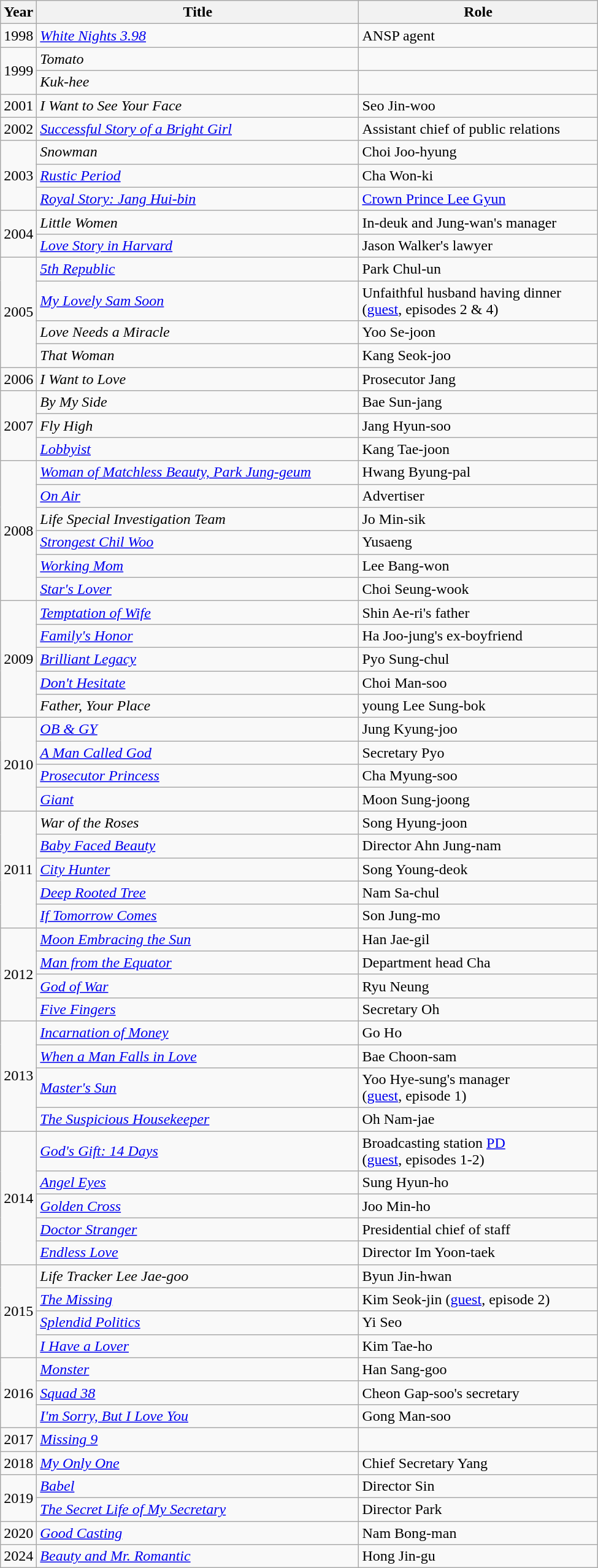<table class="wikitable" style="width:650px">
<tr>
<th width=10>Year</th>
<th>Title</th>
<th>Role</th>
</tr>
<tr>
<td>1998</td>
<td><em><a href='#'>White Nights 3.98</a></em></td>
<td>ANSP agent</td>
</tr>
<tr>
<td rowspan=2>1999</td>
<td><em>Tomato</em></td>
<td></td>
</tr>
<tr>
<td><em>Kuk-hee</em></td>
<td></td>
</tr>
<tr>
<td>2001</td>
<td><em>I Want to See Your Face</em></td>
<td>Seo Jin-woo</td>
</tr>
<tr>
<td>2002</td>
<td><em><a href='#'>Successful Story of a Bright Girl</a></em></td>
<td>Assistant chief of public relations</td>
</tr>
<tr>
<td rowspan=3>2003</td>
<td><em>Snowman</em></td>
<td>Choi Joo-hyung</td>
</tr>
<tr>
<td><em><a href='#'>Rustic Period</a></em></td>
<td>Cha Won-ki</td>
</tr>
<tr>
<td><em><a href='#'>Royal Story: Jang Hui-bin</a></em></td>
<td><a href='#'>Crown Prince Lee Gyun</a></td>
</tr>
<tr>
<td rowspan=2>2004</td>
<td><em>Little Women</em></td>
<td>In-deuk and Jung-wan's manager</td>
</tr>
<tr>
<td><em><a href='#'>Love Story in Harvard</a></em></td>
<td>Jason Walker's lawyer</td>
</tr>
<tr>
<td rowspan=4>2005</td>
<td><em><a href='#'>5th Republic</a></em></td>
<td>Park Chul-un</td>
</tr>
<tr>
<td><em><a href='#'>My Lovely Sam Soon</a></em></td>
<td>Unfaithful husband having dinner <br> (<a href='#'>guest</a>, episodes 2 & 4)</td>
</tr>
<tr>
<td><em>Love Needs a Miracle</em></td>
<td>Yoo Se-joon</td>
</tr>
<tr>
<td><em>That Woman</em></td>
<td>Kang Seok-joo</td>
</tr>
<tr>
<td>2006</td>
<td><em>I Want to Love</em></td>
<td>Prosecutor Jang</td>
</tr>
<tr>
<td rowspan=3>2007</td>
<td><em>By My Side</em></td>
<td>Bae Sun-jang</td>
</tr>
<tr>
<td><em>Fly High</em></td>
<td>Jang Hyun-soo</td>
</tr>
<tr>
<td><em><a href='#'>Lobbyist</a></em></td>
<td>Kang Tae-joon</td>
</tr>
<tr>
<td rowspan=6>2008</td>
<td><em><a href='#'>Woman of Matchless Beauty, Park Jung-geum</a></em></td>
<td>Hwang Byung-pal</td>
</tr>
<tr>
<td><em><a href='#'>On Air</a></em></td>
<td>Advertiser</td>
</tr>
<tr>
<td><em>Life Special Investigation Team</em></td>
<td>Jo Min-sik</td>
</tr>
<tr>
<td><em><a href='#'>Strongest Chil Woo</a></em></td>
<td>Yusaeng</td>
</tr>
<tr>
<td><em><a href='#'>Working Mom</a></em></td>
<td>Lee Bang-won</td>
</tr>
<tr>
<td><em><a href='#'>Star's Lover</a></em></td>
<td>Choi Seung-wook</td>
</tr>
<tr>
<td rowspan=5>2009</td>
<td><em><a href='#'>Temptation of Wife</a></em></td>
<td>Shin Ae-ri's father</td>
</tr>
<tr>
<td><em><a href='#'>Family's Honor</a></em></td>
<td>Ha Joo-jung's ex-boyfriend</td>
</tr>
<tr>
<td><em><a href='#'>Brilliant Legacy</a></em></td>
<td>Pyo Sung-chul</td>
</tr>
<tr>
<td><em><a href='#'>Don't Hesitate</a></em></td>
<td>Choi Man-soo</td>
</tr>
<tr>
<td><em>Father, Your Place</em></td>
<td>young Lee Sung-bok</td>
</tr>
<tr>
<td rowspan=4>2010</td>
<td><em><a href='#'>OB & GY</a></em></td>
<td>Jung Kyung-joo</td>
</tr>
<tr>
<td><em><a href='#'>A Man Called God</a></em></td>
<td>Secretary Pyo</td>
</tr>
<tr>
<td><em><a href='#'>Prosecutor Princess</a></em></td>
<td>Cha Myung-soo</td>
</tr>
<tr>
<td><em><a href='#'>Giant</a></em></td>
<td>Moon Sung-joong</td>
</tr>
<tr>
<td rowspan=5>2011</td>
<td><em>War of the Roses</em></td>
<td>Song Hyung-joon</td>
</tr>
<tr>
<td><em><a href='#'>Baby Faced Beauty</a></em></td>
<td>Director Ahn Jung-nam</td>
</tr>
<tr>
<td><em><a href='#'>City Hunter</a></em></td>
<td>Song Young-deok</td>
</tr>
<tr>
<td><em><a href='#'>Deep Rooted Tree</a></em></td>
<td>Nam Sa-chul</td>
</tr>
<tr>
<td><em><a href='#'>If Tomorrow Comes</a></em></td>
<td>Son Jung-mo</td>
</tr>
<tr>
<td rowspan=4>2012</td>
<td><em><a href='#'>Moon Embracing the Sun</a></em></td>
<td>Han Jae-gil</td>
</tr>
<tr>
<td><em><a href='#'>Man from the Equator</a></em></td>
<td>Department head Cha</td>
</tr>
<tr>
<td><em><a href='#'>God of War</a></em></td>
<td>Ryu Neung</td>
</tr>
<tr>
<td><em><a href='#'>Five Fingers</a></em></td>
<td>Secretary Oh</td>
</tr>
<tr>
<td rowspan=4>2013</td>
<td><em><a href='#'>Incarnation of Money</a></em></td>
<td>Go Ho</td>
</tr>
<tr>
<td><em><a href='#'>When a Man Falls in Love</a></em></td>
<td>Bae Choon-sam</td>
</tr>
<tr>
<td><em><a href='#'>Master's Sun</a></em></td>
<td>Yoo Hye-sung's manager <br> (<a href='#'>guest</a>, episode 1)</td>
</tr>
<tr>
<td><em><a href='#'>The Suspicious Housekeeper</a></em></td>
<td>Oh Nam-jae</td>
</tr>
<tr>
<td rowspan=5>2014</td>
<td><em><a href='#'>God's Gift: 14 Days</a></em></td>
<td>Broadcasting station <a href='#'>PD</a> <br> (<a href='#'>guest</a>, episodes 1-2)</td>
</tr>
<tr>
<td><em><a href='#'>Angel Eyes</a></em></td>
<td>Sung Hyun-ho</td>
</tr>
<tr>
<td><em><a href='#'>Golden Cross</a></em></td>
<td>Joo Min-ho</td>
</tr>
<tr>
<td><em><a href='#'>Doctor Stranger</a></em></td>
<td>Presidential chief of staff</td>
</tr>
<tr>
<td><em><a href='#'>Endless Love</a></em></td>
<td>Director Im Yoon-taek</td>
</tr>
<tr>
<td rowspan=4>2015</td>
<td><em>Life Tracker Lee Jae-goo</em></td>
<td>Byun Jin-hwan</td>
</tr>
<tr>
<td><em><a href='#'>The Missing</a></em></td>
<td>Kim Seok-jin (<a href='#'>guest</a>, episode 2)</td>
</tr>
<tr>
<td><em><a href='#'>Splendid Politics</a></em></td>
<td>Yi Seo</td>
</tr>
<tr>
<td><em><a href='#'>I Have a Lover</a></em></td>
<td>Kim Tae-ho</td>
</tr>
<tr>
<td rowspan=3>2016</td>
<td><em><a href='#'>Monster</a></em></td>
<td>Han Sang-goo</td>
</tr>
<tr>
<td><em><a href='#'>Squad 38</a></em></td>
<td>Cheon Gap-soo's secretary</td>
</tr>
<tr>
<td><em><a href='#'>I'm Sorry, But I Love You</a></em></td>
<td>Gong Man-soo</td>
</tr>
<tr>
<td>2017</td>
<td><em><a href='#'>Missing 9</a></em></td>
<td></td>
</tr>
<tr>
<td>2018</td>
<td><em><a href='#'>My Only One</a></em></td>
<td>Chief Secretary Yang</td>
</tr>
<tr>
<td rowspan=2>2019</td>
<td><em><a href='#'>Babel</a></em></td>
<td>Director Sin</td>
</tr>
<tr>
<td><em><a href='#'>The Secret Life of My Secretary</a></em></td>
<td>Director Park</td>
</tr>
<tr>
<td>2020</td>
<td><em><a href='#'>Good Casting</a></em></td>
<td>Nam Bong-man</td>
</tr>
<tr>
<td>2024</td>
<td><em><a href='#'>Beauty and Mr. Romantic</a></em></td>
<td>Hong Jin-gu </td>
</tr>
</table>
